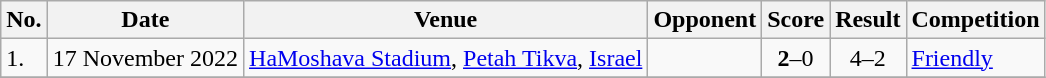<table class="wikitable">
<tr>
<th>No.</th>
<th>Date</th>
<th>Venue</th>
<th>Opponent</th>
<th>Score</th>
<th>Result</th>
<th>Competition</th>
</tr>
<tr>
<td>1.</td>
<td>17 November 2022</td>
<td><a href='#'>HaMoshava Stadium</a>, <a href='#'>Petah Tikva</a>, <a href='#'>Israel</a></td>
<td></td>
<td align=center><strong>2</strong>–0</td>
<td align=center>4–2</td>
<td><a href='#'>Friendly</a></td>
</tr>
<tr>
</tr>
</table>
